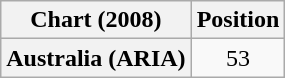<table class="wikitable plainrowheaders" style="text-align:center">
<tr>
<th>Chart (2008)</th>
<th>Position</th>
</tr>
<tr>
<th scope="row">Australia (ARIA)</th>
<td>53</td>
</tr>
</table>
